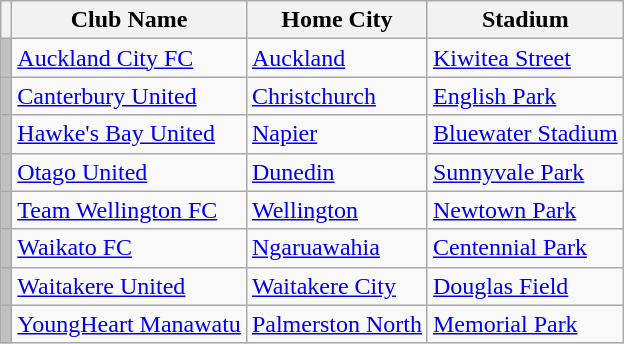<table class="wikitable sortable">
<tr>
<th></th>
<th>Club Name</th>
<th>Home City</th>
<th>Stadium</th>
</tr>
<tr>
<td style="background:silver"></td>
<td><a href='#'>Auckland City FC</a></td>
<td><a href='#'>Auckland</a></td>
<td><a href='#'>Kiwitea Street</a></td>
</tr>
<tr>
<td style="background:silver"></td>
<td><a href='#'>Canterbury United</a></td>
<td><a href='#'>Christchurch</a></td>
<td><a href='#'>English Park</a></td>
</tr>
<tr>
<td style="background:silver"></td>
<td><a href='#'>Hawke's Bay United</a></td>
<td><a href='#'>Napier</a></td>
<td><a href='#'>Bluewater Stadium</a></td>
</tr>
<tr>
<td style="background:silver"></td>
<td><a href='#'>Otago United</a></td>
<td><a href='#'>Dunedin</a></td>
<td><a href='#'>Sunnyvale Park</a></td>
</tr>
<tr>
<td style="background:silver"></td>
<td><a href='#'>Team Wellington FC</a></td>
<td><a href='#'>Wellington</a></td>
<td><a href='#'>Newtown Park</a></td>
</tr>
<tr>
<td style="background:silver"></td>
<td><a href='#'>Waikato FC</a></td>
<td><a href='#'>Ngaruawahia</a></td>
<td><a href='#'>Centennial Park</a></td>
</tr>
<tr>
<td style="background:silver"></td>
<td><a href='#'>Waitakere United</a></td>
<td><a href='#'>Waitakere City</a></td>
<td><a href='#'>Douglas Field</a></td>
</tr>
<tr>
<td style="background:silver"></td>
<td><a href='#'>YoungHeart Manawatu</a></td>
<td><a href='#'>Palmerston North</a></td>
<td><a href='#'>Memorial Park</a></td>
</tr>
</table>
